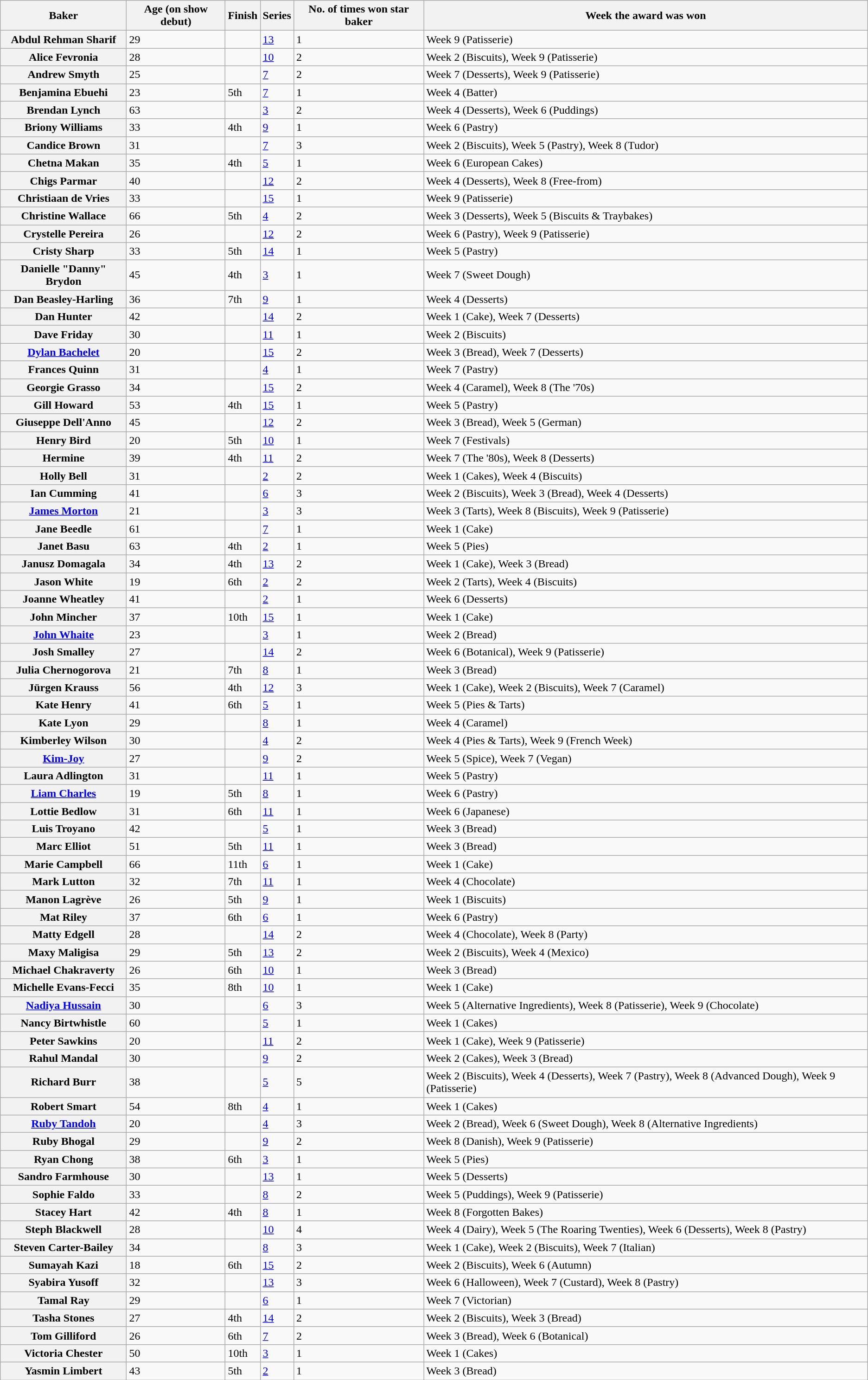<table class="wikitable sortable plainrowheaders defaultcenter col6left">
<tr>
<th scope="col">Baker</th>
<th scope="col">Age (on show debut)</th>
<th scope="col">Finish</th>
<th scope="col">Series</th>
<th scope="col">No. of times won star baker</th>
<th scope="col" class="unsortable">Week the award was won</th>
</tr>
<tr>
<th scope="row">Abdul Rehman Sharif</th>
<td>29</td>
<td></td>
<td><a href='#'>13</a></td>
<td>1</td>
<td>Week 9 (Patisserie)</td>
</tr>
<tr>
<th scope="row">Alice Fevronia</th>
<td>28</td>
<td></td>
<td><a href='#'>10</a></td>
<td>2</td>
<td>Week 2 (Biscuits), Week 9 (Patisserie)</td>
</tr>
<tr>
<th scope="row">Andrew Smyth</th>
<td>25</td>
<td></td>
<td><a href='#'>7</a></td>
<td>2</td>
<td>Week 7 (Desserts), Week 9 (Patisserie)</td>
</tr>
<tr>
<th scope="row">Benjamina Ebuehi</th>
<td>23</td>
<td>5th</td>
<td><a href='#'>7</a></td>
<td>1</td>
<td>Week 4 (Batter)</td>
</tr>
<tr>
<th scope="row">Brendan Lynch</th>
<td>63</td>
<td></td>
<td><a href='#'>3</a></td>
<td>2</td>
<td>Week 4 (Desserts), Week 6 (Puddings)</td>
</tr>
<tr>
<th scope="row">Briony Williams</th>
<td>33</td>
<td>4th</td>
<td><a href='#'>9</a></td>
<td>1</td>
<td>Week 6 (Pastry)</td>
</tr>
<tr>
<th scope="row">Candice Brown</th>
<td>31</td>
<td></td>
<td><a href='#'>7</a></td>
<td>3</td>
<td>Week 2 (Biscuits), Week 5 (Pastry), Week 8 (Tudor)</td>
</tr>
<tr>
<th scope="row">Chetna Makan</th>
<td>35</td>
<td>4th</td>
<td><a href='#'>5</a></td>
<td>1</td>
<td>Week 6 (European Cakes)</td>
</tr>
<tr>
<th scope="row">Chigs Parmar</th>
<td>40</td>
<td></td>
<td><a href='#'>12</a></td>
<td>2</td>
<td>Week 4 (Desserts), Week 8 (Free-from)</td>
</tr>
<tr>
<th scope="row">Christiaan de Vries</th>
<td>33</td>
<td></td>
<td><a href='#'>15</a></td>
<td>1</td>
<td>Week 9 (Patisserie)</td>
</tr>
<tr>
<th scope="row">Christine Wallace</th>
<td>66</td>
<td>5th</td>
<td><a href='#'>4</a></td>
<td>2</td>
<td>Week 3 (Desserts), Week 5 (Biscuits & Traybakes)</td>
</tr>
<tr>
<th scope="row">Crystelle Pereira</th>
<td>26</td>
<td></td>
<td><a href='#'>12</a></td>
<td>2</td>
<td>Week 6 (Pastry), Week 9 (Patisserie)</td>
</tr>
<tr>
<th scope="row">Cristy Sharp</th>
<td>33</td>
<td>5th</td>
<td><a href='#'>14</a></td>
<td>1</td>
<td>Week 5 (Pastry)</td>
</tr>
<tr>
<th scope="row">Danielle "Danny" Brydon</th>
<td>45</td>
<td>4th</td>
<td><a href='#'>3</a></td>
<td>1</td>
<td>Week 7 (Sweet Dough)</td>
</tr>
<tr>
<th scope="row">Dan Beasley-Harling</th>
<td>36</td>
<td>7th</td>
<td><a href='#'>9</a></td>
<td>1</td>
<td>Week 4 (Desserts)</td>
</tr>
<tr>
<th scope="row">Dan Hunter</th>
<td>42</td>
<td></td>
<td><a href='#'>14</a></td>
<td>2</td>
<td>Week 1 (Cake), Week 7 (Desserts)</td>
</tr>
<tr>
<th scope="row">Dave Friday</th>
<td>30</td>
<td></td>
<td><a href='#'>11</a></td>
<td>1</td>
<td>Week 2 (Biscuits)</td>
</tr>
<tr>
<th scope="row"><a href='#'>Dylan Bachelet</a></th>
<td>20</td>
<td></td>
<td><a href='#'>15</a></td>
<td>2</td>
<td>Week 3 (Bread), Week 7 (Desserts)</td>
</tr>
<tr>
<th scope="row">Frances Quinn</th>
<td>31</td>
<td></td>
<td><a href='#'>4</a></td>
<td>1</td>
<td>Week 7 (Pastry)</td>
</tr>
<tr>
<th scope="row">Georgie Grasso</th>
<td>34</td>
<td></td>
<td><a href='#'>15</a></td>
<td>2</td>
<td>Week 4 (Caramel), Week 8 (The '70s)</td>
</tr>
<tr>
<th scope="row">Gill Howard</th>
<td>53</td>
<td>4th</td>
<td><a href='#'>15</a></td>
<td>1</td>
<td>Week 5 (Pastry)</td>
</tr>
<tr>
<th scope="row">Giuseppe Dell'Anno</th>
<td>45</td>
<td></td>
<td><a href='#'>12</a></td>
<td>2</td>
<td>Week 3 (Bread), Week 5 (German)</td>
</tr>
<tr>
<th scope="row">Henry Bird</th>
<td>20</td>
<td>5th</td>
<td><a href='#'>10</a></td>
<td>1</td>
<td>Week 7 (Festivals)</td>
</tr>
<tr>
<th scope="row">Hermine</th>
<td>39</td>
<td>4th</td>
<td><a href='#'>11</a></td>
<td>2</td>
<td>Week 7 (The '80s), Week 8 (Desserts)</td>
</tr>
<tr>
<th scope="row">Holly Bell</th>
<td>31</td>
<td></td>
<td><a href='#'>2</a></td>
<td>2</td>
<td>Week 1 (Cakes), Week 4 (Biscuits)</td>
</tr>
<tr>
<th scope="row">Ian Cumming</th>
<td>41</td>
<td></td>
<td><a href='#'>6</a></td>
<td>3</td>
<td>Week 2 (Biscuits), Week 3 (Bread), Week 4 (Desserts)</td>
</tr>
<tr>
<th scope="row"><a href='#'>James Morton</a></th>
<td>21</td>
<td></td>
<td><a href='#'>3</a></td>
<td>3</td>
<td>Week 3 (Tarts), Week 8 (Biscuits), Week 9 (Patisserie)</td>
</tr>
<tr>
<th scope="row">Jane Beedle</th>
<td>61</td>
<td></td>
<td><a href='#'>7</a></td>
<td>1</td>
<td>Week 1 (Cake)</td>
</tr>
<tr>
<th scope="row">Janet Basu</th>
<td>63</td>
<td>4th</td>
<td><a href='#'>2</a></td>
<td>1</td>
<td>Week 5 (Pies)</td>
</tr>
<tr>
<th scope="row">Janusz Domagala</th>
<td>34</td>
<td>4th</td>
<td><a href='#'>13</a></td>
<td>2</td>
<td>Week 1 (Cake), Week 3 (Bread)</td>
</tr>
<tr>
<th scope="row">Jason White</th>
<td>19</td>
<td>6th</td>
<td><a href='#'>2</a></td>
<td>2</td>
<td>Week 2 (Tarts), Week 4 (Biscuits)</td>
</tr>
<tr>
<th scope="row">Joanne Wheatley</th>
<td>41</td>
<td></td>
<td><a href='#'>2</a></td>
<td>1</td>
<td>Week 6 (Desserts)</td>
</tr>
<tr>
<th scope="row">John Mincher</th>
<td>37</td>
<td>10th</td>
<td><a href='#'>15</a></td>
<td>1</td>
<td>Week 1 (Cake)</td>
</tr>
<tr>
<th scope="row"><a href='#'>John Whaite</a></th>
<td>23</td>
<td></td>
<td><a href='#'>3</a></td>
<td>1</td>
<td>Week 2 (Bread)</td>
</tr>
<tr>
<th scope="row">Josh Smalley</th>
<td>27</td>
<td></td>
<td><a href='#'>14</a></td>
<td>2</td>
<td>Week 6 (Botanical), Week 9 (Patisserie)</td>
</tr>
<tr>
<th scope="row">Julia Chernogorova</th>
<td>21</td>
<td>7th</td>
<td><a href='#'>8</a></td>
<td>1</td>
<td>Week 3 (Bread)</td>
</tr>
<tr>
<th scope="row">Jürgen Krauss</th>
<td>56</td>
<td>4th</td>
<td><a href='#'>12</a></td>
<td>3</td>
<td>Week 1 (Cake), Week 2 (Biscuits), Week 7 (Caramel)</td>
</tr>
<tr>
<th scope="row">Kate Henry</th>
<td>41</td>
<td>6th</td>
<td><a href='#'>5</a></td>
<td>1</td>
<td>Week 5 (Pies & Tarts)</td>
</tr>
<tr>
<th scope="row">Kate Lyon</th>
<td>29</td>
<td></td>
<td><a href='#'>8</a></td>
<td>1</td>
<td>Week 4 (Caramel)</td>
</tr>
<tr>
<th scope="row">Kimberley Wilson</th>
<td>30</td>
<td></td>
<td><a href='#'>4</a></td>
<td>2</td>
<td>Week 4 (Pies & Tarts), Week 9 (French Week)</td>
</tr>
<tr>
<th scope="row"><a href='#'>Kim-Joy</a></th>
<td>27</td>
<td></td>
<td><a href='#'>9</a></td>
<td>2</td>
<td>Week 5 (Spice), Week 7 (Vegan)</td>
</tr>
<tr>
<th scope="row">Laura Adlington</th>
<td>31</td>
<td></td>
<td><a href='#'>11</a></td>
<td>1</td>
<td>Week 5 (Pastry)</td>
</tr>
<tr>
<th scope="row"><a href='#'>Liam Charles</a></th>
<td>19</td>
<td>5th</td>
<td><a href='#'>8</a></td>
<td>1</td>
<td>Week 6 (Pastry)</td>
</tr>
<tr>
<th scope="row">Lottie Bedlow</th>
<td>31</td>
<td>6th</td>
<td><a href='#'>11</a></td>
<td>1</td>
<td>Week 6 (Japanese)</td>
</tr>
<tr>
<th scope="row">Luis Troyano</th>
<td>42</td>
<td></td>
<td><a href='#'>5</a></td>
<td>1</td>
<td>Week 3 (Bread)</td>
</tr>
<tr>
<th scope="row">Marc Elliot</th>
<td>51</td>
<td>5th</td>
<td><a href='#'>11</a></td>
<td>1</td>
<td>Week 3 (Bread)</td>
</tr>
<tr>
<th scope="row">Marie Campbell</th>
<td>66</td>
<td>11th</td>
<td><a href='#'>6</a></td>
<td>1</td>
<td>Week 1 (Cake)</td>
</tr>
<tr>
<th scope="row">Mark Lutton</th>
<td>32</td>
<td>7th</td>
<td><a href='#'>11</a></td>
<td>1</td>
<td>Week 4 (Chocolate)</td>
</tr>
<tr>
<th scope="row">Manon Lagrève</th>
<td>26</td>
<td>5th</td>
<td><a href='#'>9</a></td>
<td>1</td>
<td>Week 1 (Biscuits)</td>
</tr>
<tr>
<th scope="row">Mat Riley</th>
<td>37</td>
<td>6th</td>
<td><a href='#'>6</a></td>
<td>1</td>
<td>Week 6 (Pastry)</td>
</tr>
<tr>
<th scope="row">Matty Edgell</th>
<td>28</td>
<td></td>
<td><a href='#'>14</a></td>
<td>2</td>
<td>Week 4 (Chocolate), Week 8 (Party)</td>
</tr>
<tr>
<th scope="row">Maxy Maligisa</th>
<td>29</td>
<td>5th</td>
<td><a href='#'>13</a></td>
<td>2</td>
<td>Week 2 (Biscuits), Week 4 (Mexico)</td>
</tr>
<tr>
<th scope="row">Michael Chakraverty</th>
<td>26</td>
<td>6th</td>
<td><a href='#'>10</a></td>
<td>1</td>
<td>Week 3 (Bread)</td>
</tr>
<tr>
<th scope="row">Michelle Evans-Fecci</th>
<td>35</td>
<td>8th</td>
<td><a href='#'>10</a></td>
<td>1</td>
<td>Week 1 (Cake)</td>
</tr>
<tr>
<th scope="row"><a href='#'>Nadiya Hussain</a></th>
<td>30</td>
<td></td>
<td><a href='#'>6</a></td>
<td>3</td>
<td>Week 5 (Alternative Ingredients), Week 8 (Patisserie), Week 9 (Chocolate)</td>
</tr>
<tr>
<th scope="row">Nancy Birtwhistle</th>
<td>60</td>
<td></td>
<td><a href='#'>5</a></td>
<td>1</td>
<td>Week 1 (Cakes)</td>
</tr>
<tr>
<th scope="row">Peter Sawkins</th>
<td>20</td>
<td></td>
<td><a href='#'>11</a></td>
<td>2</td>
<td>Week 1 (Cake), Week 9 (Patisserie)</td>
</tr>
<tr>
<th scope="row">Rahul Mandal</th>
<td>30</td>
<td></td>
<td><a href='#'>9</a></td>
<td>2</td>
<td>Week 2 (Cakes), Week 3 (Bread)</td>
</tr>
<tr>
<th scope="row">Richard Burr</th>
<td>38</td>
<td></td>
<td><a href='#'>5</a></td>
<td>5</td>
<td>Week 2 (Biscuits), Week 4 (Desserts), Week 7 (Pastry), Week 8 (Advanced Dough), Week 9 (Patisserie)</td>
</tr>
<tr>
<th scope="row">Robert Smart</th>
<td>54</td>
<td>8th</td>
<td><a href='#'>4</a></td>
<td>1</td>
<td>Week 1 (Cakes)</td>
</tr>
<tr>
<th scope="row"><a href='#'>Ruby Tandoh</a></th>
<td>20</td>
<td></td>
<td><a href='#'>4</a></td>
<td>3</td>
<td>Week 2 (Bread), Week 6 (Sweet Dough), Week 8 (Alternative Ingredients)</td>
</tr>
<tr>
<th scope="row">Ruby Bhogal</th>
<td>29</td>
<td></td>
<td><a href='#'>9</a></td>
<td>2</td>
<td>Week 8 (Danish), Week 9 (Patisserie)</td>
</tr>
<tr>
<th scope="row">Ryan Chong</th>
<td>38</td>
<td>6th</td>
<td><a href='#'>3</a></td>
<td>1</td>
<td>Week 5 (Pies)</td>
</tr>
<tr>
<th scope="row">Sandro Farmhouse</th>
<td>30</td>
<td></td>
<td><a href='#'>13</a></td>
<td>1</td>
<td>Week 5 (Desserts)</td>
</tr>
<tr>
<th scope="row">Sophie Faldo</th>
<td>33</td>
<td></td>
<td><a href='#'>8</a></td>
<td>2</td>
<td>Week 5 (Puddings), Week 9 (Patisserie)</td>
</tr>
<tr>
<th scope="row">Stacey Hart</th>
<td>42</td>
<td>4th</td>
<td><a href='#'>8</a></td>
<td>1</td>
<td>Week 8 (Forgotten Bakes)</td>
</tr>
<tr>
<th scope="row">Steph Blackwell</th>
<td>28</td>
<td></td>
<td><a href='#'>10</a></td>
<td>4</td>
<td>Week 4 (Dairy), Week 5 (The Roaring Twenties), Week 6 (Desserts), Week 8 (Pastry)</td>
</tr>
<tr>
<th scope="row">Steven Carter-Bailey</th>
<td>34</td>
<td></td>
<td><a href='#'>8</a></td>
<td>3</td>
<td>Week 1 (Cake), Week 2 (Biscuits), Week 7 (Italian)</td>
</tr>
<tr>
<th scope="row">Sumayah Kazi</th>
<td>18</td>
<td>6th</td>
<td><a href='#'>15</a></td>
<td>2</td>
<td>Week 2 (Biscuits), Week 6 (Autumn)</td>
</tr>
<tr>
<th scope="row">Syabira Yusoff</th>
<td>32</td>
<td></td>
<td><a href='#'>13</a></td>
<td>3</td>
<td>Week 6 (Halloween), Week 7 (Custard), Week 8 (Pastry)</td>
</tr>
<tr>
<th scope="row">Tamal Ray</th>
<td>29</td>
<td></td>
<td><a href='#'>6</a></td>
<td>1</td>
<td>Week 7 (Victorian)</td>
</tr>
<tr>
<th scope="row">Tasha Stones</th>
<td>27</td>
<td>4th</td>
<td><a href='#'>14</a></td>
<td>2</td>
<td>Week 2 (Biscuits), Week 3 (Bread)</td>
</tr>
<tr>
<th scope="row">Tom Gilliford</th>
<td>26</td>
<td>6th</td>
<td><a href='#'>7</a></td>
<td>2</td>
<td>Week 3 (Bread), Week 6 (Botanical)</td>
</tr>
<tr>
<th scope="row">Victoria Chester</th>
<td>50</td>
<td>10th</td>
<td><a href='#'>3</a></td>
<td>1</td>
<td>Week 1 (Cakes)</td>
</tr>
<tr>
<th scope="row">Yasmin Limbert</th>
<td>43</td>
<td>5th</td>
<td><a href='#'>2</a></td>
<td>1</td>
<td>Week 3 (Bread)</td>
</tr>
</table>
